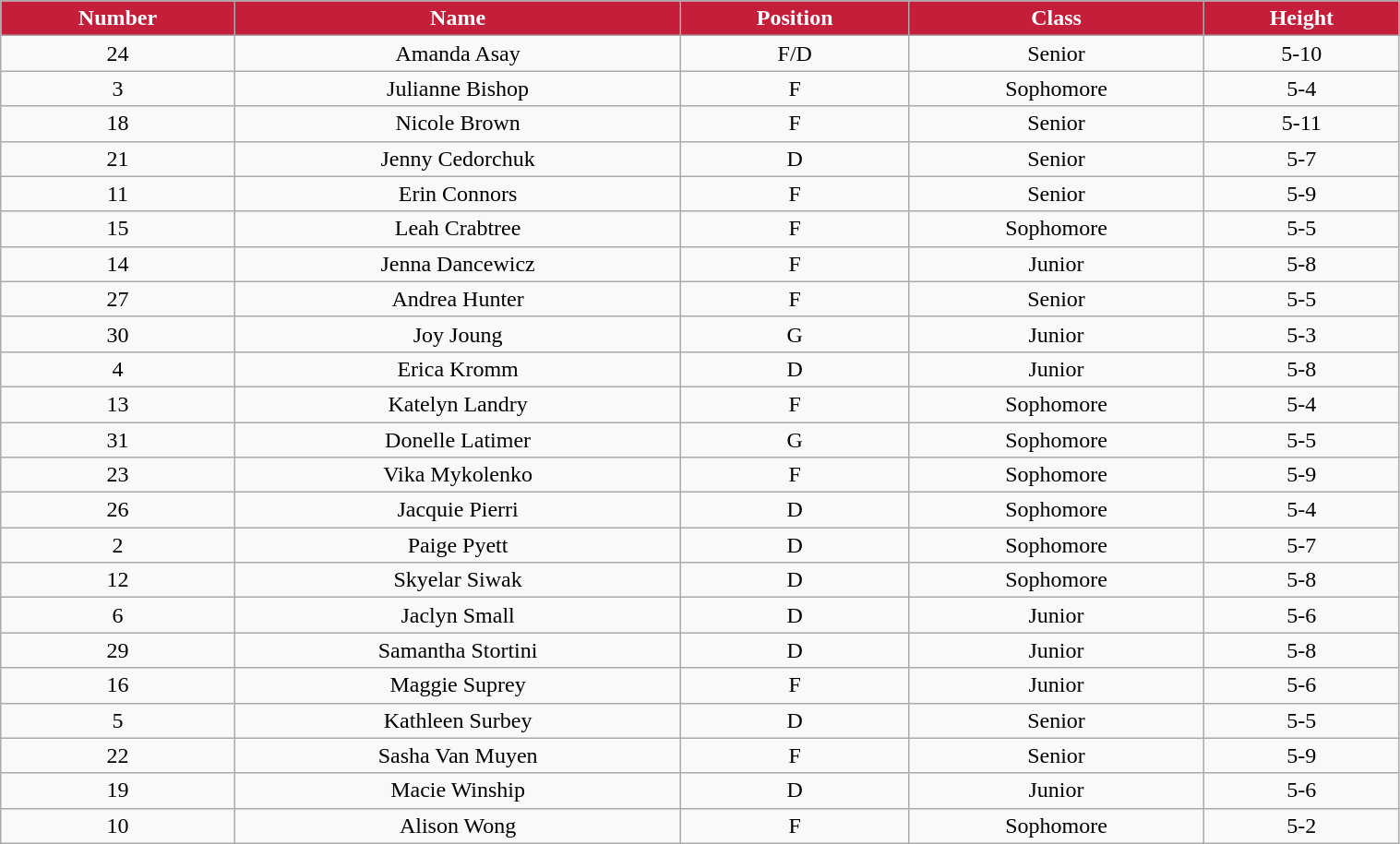<table class="wikitable" width="80%">
<tr align="center"  style=" background:#C41E3A;color:#FFFFFF;">
<td><strong>Number</strong></td>
<td><strong>Name</strong></td>
<td><strong>Position</strong></td>
<td><strong>Class</strong></td>
<td><strong>Height</strong></td>
</tr>
<tr align="center" bgcolor="">
<td>24</td>
<td>Amanda Asay</td>
<td>F/D</td>
<td>Senior</td>
<td>5-10</td>
</tr>
<tr align="center" bgcolor="">
<td>3</td>
<td>Julianne Bishop</td>
<td>F</td>
<td>Sophomore</td>
<td>5-4</td>
</tr>
<tr align="center" bgcolor="">
<td>18</td>
<td>Nicole Brown</td>
<td>F</td>
<td>Senior</td>
<td>5-11</td>
</tr>
<tr align="center" bgcolor="">
<td>21</td>
<td>Jenny Cedorchuk</td>
<td>D</td>
<td>Senior</td>
<td>5-7</td>
</tr>
<tr align="center" bgcolor="">
<td>11</td>
<td>Erin Connors</td>
<td>F</td>
<td>Senior</td>
<td>5-9</td>
</tr>
<tr align="center" bgcolor="">
<td>15</td>
<td>Leah Crabtree</td>
<td>F</td>
<td>Sophomore</td>
<td>5-5</td>
</tr>
<tr align="center" bgcolor="">
<td>14</td>
<td>Jenna Dancewicz</td>
<td>F</td>
<td>Junior</td>
<td>5-8</td>
</tr>
<tr align="center" bgcolor="">
<td>27</td>
<td>Andrea Hunter</td>
<td>F</td>
<td>Senior</td>
<td>5-5</td>
</tr>
<tr align="center" bgcolor="">
<td>30</td>
<td>Joy Joung</td>
<td>G</td>
<td>Junior</td>
<td>5-3</td>
</tr>
<tr align="center" bgcolor="">
<td>4</td>
<td>Erica Kromm</td>
<td>D</td>
<td>Junior</td>
<td>5-8</td>
</tr>
<tr align="center" bgcolor="">
<td>13</td>
<td>Katelyn Landry</td>
<td>F</td>
<td>Sophomore</td>
<td>5-4</td>
</tr>
<tr align="center" bgcolor="">
<td>31</td>
<td>Donelle Latimer</td>
<td>G</td>
<td>Sophomore</td>
<td>5-5</td>
</tr>
<tr align="center" bgcolor="">
<td>23</td>
<td>Vika Mykolenko</td>
<td>F</td>
<td>Sophomore</td>
<td>5-9</td>
</tr>
<tr align="center" bgcolor="">
<td>26</td>
<td>Jacquie Pierri</td>
<td>D</td>
<td>Sophomore</td>
<td>5-4</td>
</tr>
<tr align="center" bgcolor="">
<td>2</td>
<td>Paige Pyett</td>
<td>D</td>
<td>Sophomore</td>
<td>5-7</td>
</tr>
<tr align="center" bgcolor="">
<td>12</td>
<td>Skyelar Siwak</td>
<td>D</td>
<td>Sophomore</td>
<td>5-8</td>
</tr>
<tr align="center" bgcolor="">
<td>6</td>
<td>Jaclyn Small</td>
<td>D</td>
<td>Junior</td>
<td>5-6</td>
</tr>
<tr align="center" bgcolor="">
<td>29</td>
<td>Samantha Stortini</td>
<td>D</td>
<td>Junior</td>
<td>5-8</td>
</tr>
<tr align="center" bgcolor="">
<td>16</td>
<td>Maggie Suprey</td>
<td>F</td>
<td>Junior</td>
<td>5-6</td>
</tr>
<tr align="center" bgcolor="">
<td>5</td>
<td>Kathleen Surbey</td>
<td>D</td>
<td>Senior</td>
<td>5-5</td>
</tr>
<tr align="center" bgcolor="">
<td>22</td>
<td>Sasha Van Muyen</td>
<td>F</td>
<td>Senior</td>
<td>5-9</td>
</tr>
<tr align="center" bgcolor="">
<td>19</td>
<td>Macie Winship</td>
<td>D</td>
<td>Junior</td>
<td>5-6</td>
</tr>
<tr align="center" bgcolor="">
<td>10</td>
<td>Alison Wong</td>
<td>F</td>
<td>Sophomore</td>
<td>5-2</td>
</tr>
</table>
